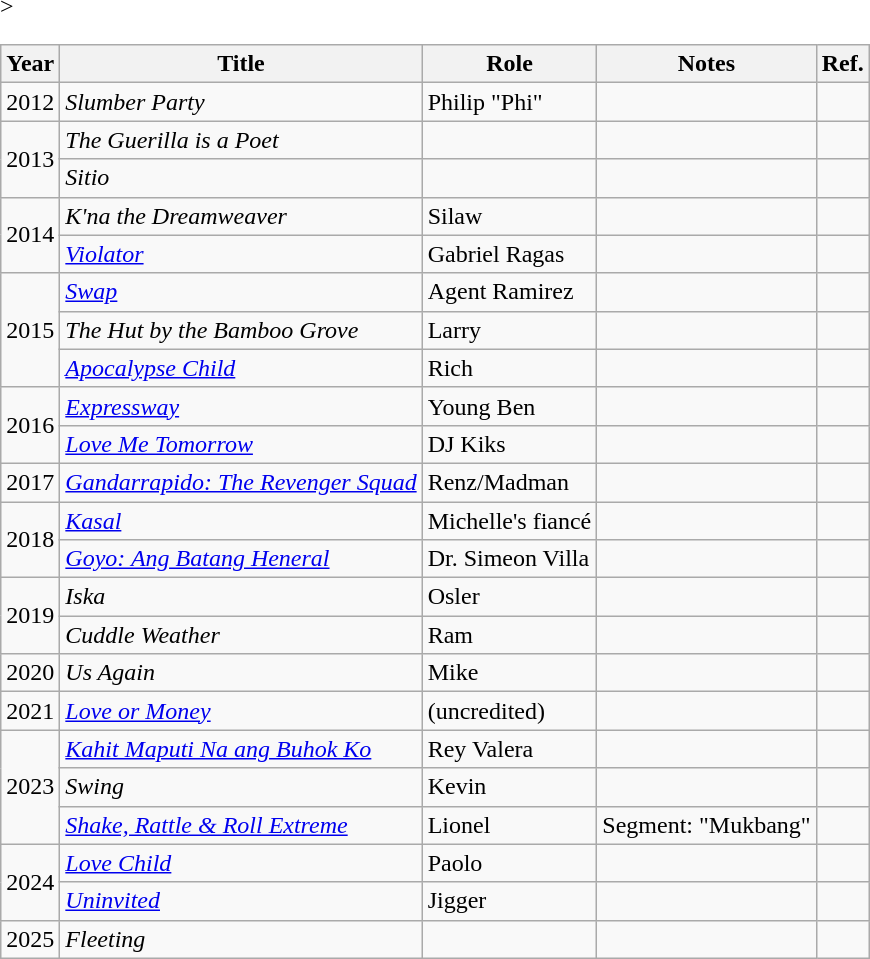<table class="wikitable sortable" <! Do not center -- >>
<tr>
<th>Year</th>
<th>Title</th>
<th>Role</th>
<th class="unsortable">Notes</th>
<th class="unsortable">Ref.</th>
</tr>
<tr>
<td>2012</td>
<td><em>Slumber Party</em></td>
<td>Philip "Phi"</td>
<td></td>
<td></td>
</tr>
<tr>
<td rowspan="2">2013</td>
<td><em>The Guerilla is a Poet</em></td>
<td></td>
<td></td>
<td></td>
</tr>
<tr>
<td><em>Sitio</em></td>
<td></td>
<td></td>
<td></td>
</tr>
<tr>
<td rowspan="2">2014</td>
<td><em>K'na the Dreamweaver</em></td>
<td>Silaw</td>
<td></td>
<td></td>
</tr>
<tr>
<td><em><a href='#'>Violator</a></em></td>
<td>Gabriel Ragas</td>
<td></td>
<td></td>
</tr>
<tr>
<td rowspan="3">2015</td>
<td><em><a href='#'>Swap</a></em></td>
<td>Agent Ramirez</td>
<td></td>
<td></td>
</tr>
<tr>
<td><em>The Hut by the Bamboo Grove</em></td>
<td>Larry</td>
<td></td>
<td></td>
</tr>
<tr>
<td><em><a href='#'>Apocalypse Child</a></em></td>
<td>Rich</td>
<td></td>
<td></td>
</tr>
<tr>
<td rowspan="2">2016</td>
<td><em><a href='#'>Expressway</a></em></td>
<td>Young Ben</td>
<td></td>
<td></td>
</tr>
<tr>
<td><em><a href='#'>Love Me Tomorrow</a></em></td>
<td>DJ Kiks</td>
<td></td>
<td></td>
</tr>
<tr>
<td>2017</td>
<td><em><a href='#'>Gandarrapido: The Revenger Squad</a></em></td>
<td>Renz/Madman</td>
<td></td>
<td></td>
</tr>
<tr>
<td rowspan="2">2018</td>
<td><em><a href='#'>Kasal</a></em></td>
<td>Michelle's fiancé</td>
<td></td>
<td></td>
</tr>
<tr>
<td><em><a href='#'>Goyo: Ang Batang Heneral</a></em></td>
<td>Dr. Simeon Villa</td>
<td></td>
<td></td>
</tr>
<tr>
<td rowspan="2">2019</td>
<td><em>Iska</em></td>
<td>Osler</td>
<td></td>
<td></td>
</tr>
<tr>
<td><em>Cuddle Weather</em></td>
<td>Ram</td>
<td></td>
<td></td>
</tr>
<tr>
<td>2020</td>
<td><em>Us Again</em></td>
<td>Mike</td>
<td></td>
<td></td>
</tr>
<tr>
<td>2021</td>
<td><em><a href='#'>Love or Money</a></em></td>
<td>(uncredited)</td>
<td></td>
<td></td>
</tr>
<tr>
<td rowspan="3">2023</td>
<td><em><a href='#'>Kahit Maputi Na ang Buhok Ko</a></em></td>
<td>Rey Valera</td>
<td></td>
<td></td>
</tr>
<tr>
<td><em>Swing</em></td>
<td>Kevin</td>
<td></td>
<td></td>
</tr>
<tr>
<td><em><a href='#'>Shake, Rattle & Roll Extreme</a></em></td>
<td>Lionel</td>
<td>Segment: "Mukbang"</td>
<td></td>
</tr>
<tr>
<td rowspan="2">2024</td>
<td><em><a href='#'>Love Child</a></em></td>
<td>Paolo</td>
<td></td>
<td></td>
</tr>
<tr>
<td><em><a href='#'>Uninvited</a></em></td>
<td>Jigger</td>
<td></td>
<td></td>
</tr>
<tr>
<td>2025</td>
<td><em>Fleeting</em></td>
<td></td>
<td></td>
<td></td>
</tr>
</table>
